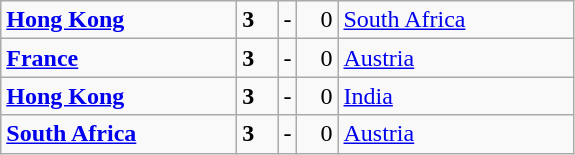<table class="wikitable">
<tr>
<td width=150> <strong><a href='#'>Hong Kong</a></strong></td>
<td style="width:20px; text-align:left;"><strong>3</strong></td>
<td>-</td>
<td style="width:20px; text-align:right;">0</td>
<td width=150> <a href='#'>South Africa</a></td>
</tr>
<tr>
<td> <strong><a href='#'>France</a></strong></td>
<td style="text-align:left;"><strong>3</strong></td>
<td>-</td>
<td style="text-align:right;">0</td>
<td> <a href='#'>Austria</a></td>
</tr>
<tr>
<td width=150> <strong><a href='#'>Hong Kong</a></strong></td>
<td style="width:20px; text-align:left;"><strong>3</strong></td>
<td>-</td>
<td style="width:20px; text-align:right;">0</td>
<td width=150> <a href='#'>India</a></td>
</tr>
<tr>
<td> <strong><a href='#'>South Africa</a></strong></td>
<td style="text-align:left;"><strong>3</strong></td>
<td>-</td>
<td style="text-align:right;">0</td>
<td> <a href='#'>Austria</a></td>
</tr>
</table>
